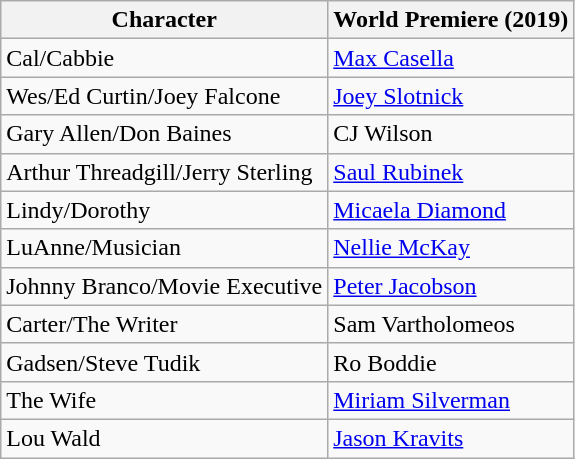<table class="wikitable">
<tr>
<th>Character</th>
<th>World Premiere (2019)</th>
</tr>
<tr>
<td>Cal/Cabbie</td>
<td><a href='#'>Max Casella</a></td>
</tr>
<tr>
<td>Wes/Ed Curtin/Joey Falcone</td>
<td><a href='#'>Joey Slotnick</a></td>
</tr>
<tr>
<td>Gary Allen/Don Baines</td>
<td>CJ Wilson</td>
</tr>
<tr>
<td>Arthur Threadgill/Jerry Sterling</td>
<td><a href='#'>Saul Rubinek</a></td>
</tr>
<tr>
<td>Lindy/Dorothy</td>
<td><a href='#'>Micaela Diamond</a></td>
</tr>
<tr>
<td>LuAnne/Musician</td>
<td><a href='#'>Nellie McKay</a></td>
</tr>
<tr>
<td>Johnny Branco/Movie Executive</td>
<td><a href='#'>Peter Jacobson</a></td>
</tr>
<tr>
<td>Carter/The Writer</td>
<td>Sam Vartholomeos</td>
</tr>
<tr>
<td>Gadsen/Steve Tudik</td>
<td>Ro Boddie</td>
</tr>
<tr>
<td>The Wife</td>
<td><a href='#'>Miriam Silverman</a></td>
</tr>
<tr>
<td>Lou Wald</td>
<td><a href='#'>Jason Kravits</a></td>
</tr>
</table>
